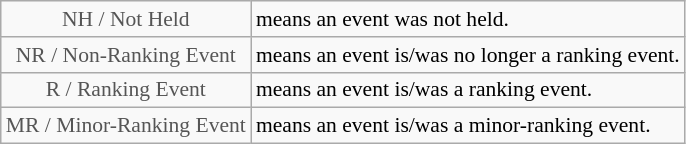<table class="wikitable" style="font-size:90%">
<tr>
<td style="text-align:center; color:#555555;" colspan="4">NH / Not Held</td>
<td>means an event was not held.</td>
</tr>
<tr>
<td style="text-align:center; color:#555555;" colspan="4">NR / Non-Ranking Event</td>
<td>means an event is/was no longer a ranking event.</td>
</tr>
<tr>
<td style="text-align:center; color:#555555;" colspan="4">R / Ranking Event</td>
<td>means an event is/was a ranking event.</td>
</tr>
<tr>
<td style="text-align:center; color:#555555;" colspan="4">MR / Minor-Ranking Event</td>
<td>means an event is/was a minor-ranking event.</td>
</tr>
</table>
